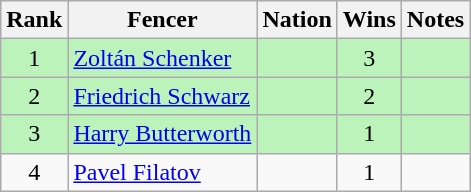<table class="wikitable sortable" style="text-align:center">
<tr>
<th>Rank</th>
<th>Fencer</th>
<th>Nation</th>
<th>Wins</th>
<th>Notes</th>
</tr>
<tr bgcolor=bbf3bb>
<td>1</td>
<td align=left><a href='#'>Zoltán Schenker</a></td>
<td align=left></td>
<td>3</td>
<td></td>
</tr>
<tr bgcolor=bbf3bb>
<td>2</td>
<td align=left><a href='#'>Friedrich Schwarz</a></td>
<td align=left></td>
<td>2</td>
<td></td>
</tr>
<tr bgcolor=bbf3bb>
<td>3</td>
<td align=left><a href='#'>Harry Butterworth</a></td>
<td align=left></td>
<td>1</td>
<td></td>
</tr>
<tr>
<td>4</td>
<td align=left><a href='#'>Pavel Filatov</a></td>
<td align=left></td>
<td>1</td>
<td></td>
</tr>
</table>
